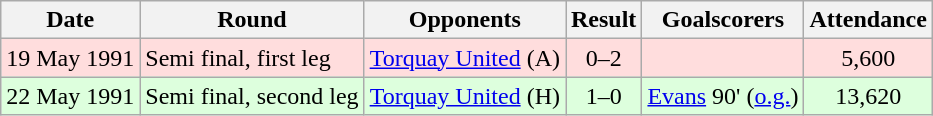<table class="wikitable">
<tr>
<th>Date</th>
<th>Round</th>
<th>Opponents</th>
<th>Result</th>
<th>Goalscorers</th>
<th>Attendance</th>
</tr>
<tr bgcolor="#ffdddd">
<td>19 May 1991</td>
<td>Semi final, first leg</td>
<td><a href='#'>Torquay United</a> (A)</td>
<td align="center">0–2</td>
<td></td>
<td align="center">5,600</td>
</tr>
<tr bgcolor="#ddffdd">
<td>22 May 1991</td>
<td>Semi final, second leg</td>
<td><a href='#'>Torquay United</a> (H)</td>
<td align="center">1–0</td>
<td><a href='#'>Evans</a> 90' (<a href='#'>o.g.</a>)</td>
<td align="center">13,620</td>
</tr>
</table>
